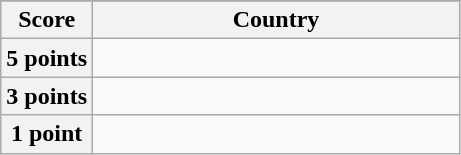<table class="wikitable">
<tr>
</tr>
<tr>
<th scope="col" width="20%">Score</th>
<th scope="col">Country</th>
</tr>
<tr>
<th scope="row">5 points</th>
<td></td>
</tr>
<tr>
<th scope="row">3 points</th>
<td></td>
</tr>
<tr>
<th scope="row">1 point</th>
<td></td>
</tr>
</table>
